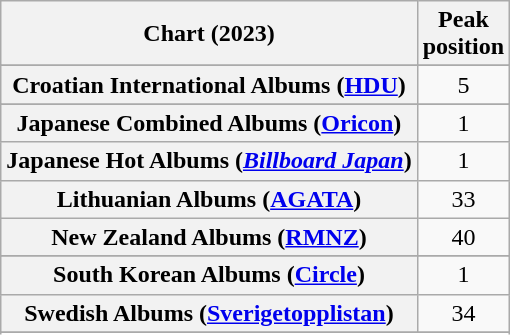<table class="wikitable sortable plainrowheaders" style="text-align:center;">
<tr>
<th scope="col">Chart (2023)</th>
<th scope="col">Peak<br>position</th>
</tr>
<tr>
</tr>
<tr>
</tr>
<tr>
<th scope="row">Croatian International Albums (<a href='#'>HDU</a>)</th>
<td>5</td>
</tr>
<tr>
</tr>
<tr>
</tr>
<tr>
</tr>
<tr>
</tr>
<tr>
</tr>
<tr>
<th scope="row">Japanese Combined Albums (<a href='#'>Oricon</a>)</th>
<td>1</td>
</tr>
<tr>
<th scope="row">Japanese Hot Albums (<em><a href='#'>Billboard Japan</a></em>)</th>
<td>1</td>
</tr>
<tr>
<th scope="row">Lithuanian Albums (<a href='#'>AGATA</a>)</th>
<td>33</td>
</tr>
<tr>
<th scope="row">New Zealand Albums (<a href='#'>RMNZ</a>)</th>
<td>40</td>
</tr>
<tr>
</tr>
<tr>
</tr>
<tr>
<th scope="row">South Korean Albums (<a href='#'>Circle</a>)</th>
<td>1</td>
</tr>
<tr>
<th scope="row">Swedish Albums (<a href='#'>Sverigetopplistan</a>)</th>
<td>34</td>
</tr>
<tr>
</tr>
<tr>
</tr>
<tr>
</tr>
<tr>
</tr>
</table>
